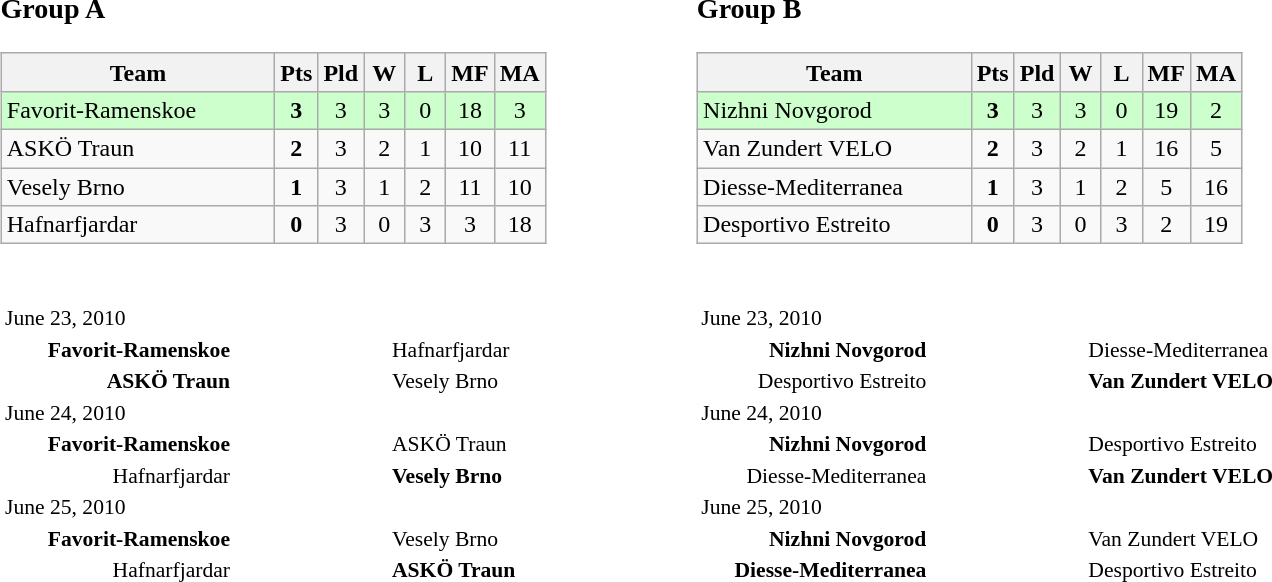<table>
<tr>
<td width=45% valign=top><br><h3>Group A</h3><table class=wikitable style="text-align:center">
<tr>
<th width=175>Team</th>
<th width=20>Pts</th>
<th width=20>Pld</th>
<th width=20>W</th>
<th width=20>L</th>
<th width=20>MF</th>
<th width=20>MA</th>
</tr>
<tr bgcolor=ccffcc>
<td style="text-align:left"> Favorit-Ramenskoe</td>
<td><strong>3</strong></td>
<td>3</td>
<td>3</td>
<td>0</td>
<td>18</td>
<td>3</td>
</tr>
<tr>
<td style="text-align:left"> ASKÖ Traun</td>
<td><strong>2</strong></td>
<td>3</td>
<td>2</td>
<td>1</td>
<td>10</td>
<td>11</td>
</tr>
<tr>
<td style="text-align:left"> Vesely Brno</td>
<td><strong>1</strong></td>
<td>3</td>
<td>1</td>
<td>2</td>
<td>11</td>
<td>10</td>
</tr>
<tr>
<td style="text-align:left"> Hafnarfjardar</td>
<td><strong>0</strong></td>
<td>3</td>
<td>0</td>
<td>3</td>
<td>3</td>
<td>18</td>
</tr>
</table>
</td>
<td width=45% valign=top><br><h3>Group B</h3><table class=wikitable style="text-align:center">
<tr>
<th width=175>Team</th>
<th width=20>Pts</th>
<th width=20>Pld</th>
<th width=20>W</th>
<th width=20>L</th>
<th width=20>MF</th>
<th width=20>MA</th>
</tr>
<tr bgcolor=ccffcc>
<td style="text-align:left"> Nizhni Novgorod</td>
<td><strong>3</strong></td>
<td>3</td>
<td>3</td>
<td>0</td>
<td>19</td>
<td>2</td>
</tr>
<tr>
<td style="text-align:left"> Van Zundert VELO</td>
<td><strong>2</strong></td>
<td>3</td>
<td>2</td>
<td>1</td>
<td>16</td>
<td>5</td>
</tr>
<tr>
<td style="text-align:left"> Diesse-Mediterranea</td>
<td><strong>1</strong></td>
<td>3</td>
<td>1</td>
<td>2</td>
<td>5</td>
<td>16</td>
</tr>
<tr>
<td style="text-align:left"> Desportivo Estreito</td>
<td><strong>0</strong></td>
<td>3</td>
<td>0</td>
<td>3</td>
<td>2</td>
<td>19</td>
</tr>
</table>
</td>
</tr>
<tr>
<td><br><table style="font-size:90%">
<tr>
<td colspan=3>June 23, 2010</td>
</tr>
<tr>
<td width=150 align=right><strong>Favorit-Ramenskoe </strong></td>
<td width=100 align=center></td>
<td width=150> Hafnarfjardar</td>
</tr>
<tr>
<td width=150 align=right><strong>ASKÖ Traun </strong></td>
<td width=100 align=center></td>
<td width=150> Vesely Brno</td>
</tr>
<tr>
<td colspan=3>June 24, 2010</td>
</tr>
<tr>
<td width=150 align=right><strong>Favorit-Ramenskoe </strong></td>
<td width=100 align=center></td>
<td width=150> ASKÖ Traun</td>
</tr>
<tr>
<td width=150 align=right>Hafnarfjardar </td>
<td width=100 align=center></td>
<td width=150><strong> Vesely Brno</strong></td>
</tr>
<tr>
<td colspan=3>June 25, 2010</td>
</tr>
<tr>
<td width=150 align=right><strong>Favorit-Ramenskoe </strong></td>
<td width=100 align=center></td>
<td width=150> Vesely Brno</td>
</tr>
<tr>
<td width=150 align=right>Hafnarfjardar </td>
<td width=100 align=center></td>
<td width=150><strong> ASKÖ Traun</strong></td>
</tr>
</table>
</td>
<td><br><table style="font-size:90%">
<tr>
<td colspan=3>June 23, 2010</td>
</tr>
<tr>
<td width=150 align=right><strong>Nizhni Novgorod </strong></td>
<td width=100 align=center></td>
<td width=150> Diesse-Mediterranea</td>
</tr>
<tr>
<td width=150 align=right>Desportivo Estreito </td>
<td width=100 align=center></td>
<td width=150><strong> Van Zundert VELO</strong></td>
</tr>
<tr>
<td colspan=3>June 24, 2010</td>
</tr>
<tr>
<td width=150 align=right><strong>Nizhni Novgorod </strong></td>
<td width=100 align=center></td>
<td width=150> Desportivo Estreito</td>
</tr>
<tr>
<td width=150 align=right>Diesse-Mediterranea </td>
<td width=100 align=center></td>
<td width=150><strong> Van Zundert VELO</strong></td>
</tr>
<tr>
<td colspan=3>June 25, 2010</td>
</tr>
<tr>
<td width=150 align=right><strong>Nizhni Novgorod </strong></td>
<td width=100 align=center></td>
<td width=150> Van Zundert VELO</td>
</tr>
<tr>
<td width=150 align=right><strong>Diesse-Mediterranea </strong></td>
<td width=100 align=center></td>
<td width=150> Desportivo Estreito</td>
</tr>
</table>
</td>
</tr>
</table>
